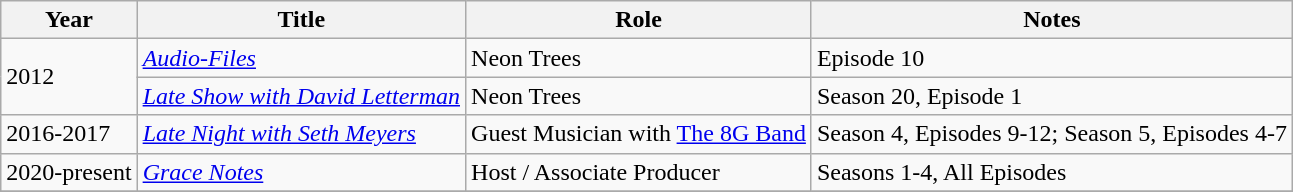<table class="wikitable">
<tr>
<th>Year</th>
<th>Title</th>
<th>Role</th>
<th>Notes</th>
</tr>
<tr>
<td rowspan="2">2012</td>
<td><em><a href='#'>Audio-Files</a></em></td>
<td>Neon Trees</td>
<td>Episode 10</td>
</tr>
<tr>
<td><em><a href='#'>Late Show with David Letterman</a></em></td>
<td>Neon Trees</td>
<td>Season 20, Episode 1</td>
</tr>
<tr>
<td>2016-2017</td>
<td><em><a href='#'>Late Night with Seth Meyers</a></em></td>
<td>Guest Musician with <a href='#'>The 8G Band</a></td>
<td>Season 4, Episodes 9-12; Season 5, Episodes 4-7</td>
</tr>
<tr>
<td>2020-present</td>
<td><em><a href='#'>Grace Notes</a></em></td>
<td>Host / Associate Producer</td>
<td>Seasons 1-4, All Episodes</td>
</tr>
<tr>
</tr>
</table>
